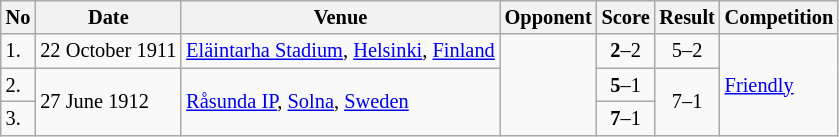<table class="wikitable" style="font-size:85%;">
<tr>
<th>No</th>
<th>Date</th>
<th>Venue</th>
<th>Opponent</th>
<th>Score</th>
<th>Result</th>
<th>Competition</th>
</tr>
<tr>
<td>1.</td>
<td>22 October 1911</td>
<td><a href='#'>Eläintarha Stadium</a>, <a href='#'>Helsinki</a>, <a href='#'>Finland</a></td>
<td rowspan="3"></td>
<td align=center><strong>2</strong>–2</td>
<td align=center>5–2</td>
<td rowspan="3"><a href='#'>Friendly</a></td>
</tr>
<tr>
<td>2.</td>
<td rowspan="2">27 June 1912</td>
<td rowspan="2"><a href='#'>Råsunda IP</a>, <a href='#'>Solna</a>, <a href='#'>Sweden</a></td>
<td align=center><strong>5</strong>–1</td>
<td align=center rowspan="2">7–1</td>
</tr>
<tr>
<td>3.</td>
<td align=center><strong>7</strong>–1</td>
</tr>
</table>
